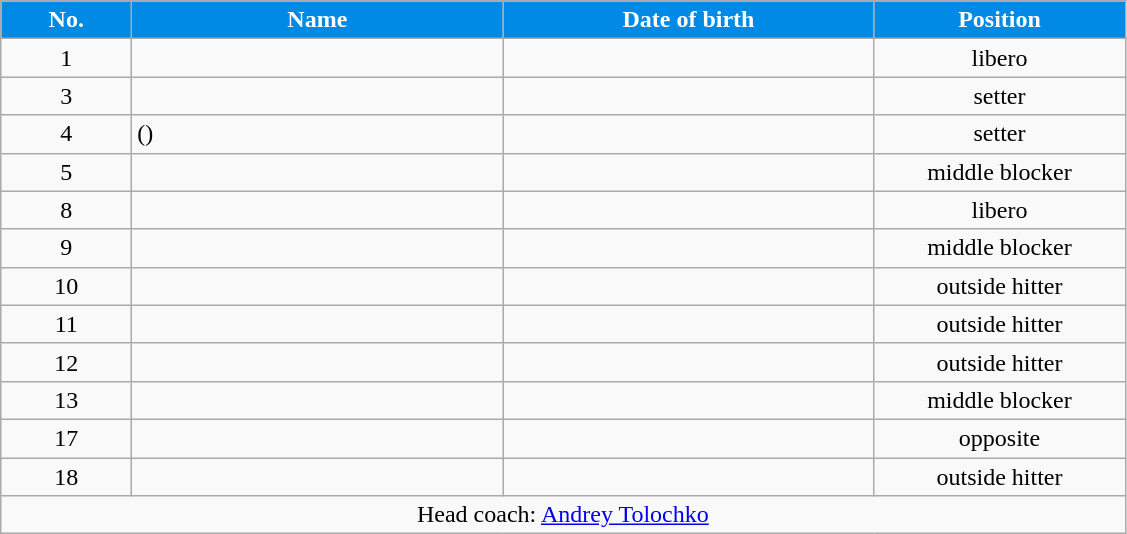<table class="wikitable sortable" style="font-size:100%; text-align:center;">
<tr>
<th style="width:5em; color:#FFFFFF; background-color:#008ae6">No.</th>
<th style="width:15em; color:#FFFFFF; background-color:#008ae6">Name</th>
<th style="width:15em; color:#FFFFFF; background-color:#008ae6">Date of birth</th>
<th style="width:10em; color:#FFFFFF; background-color:#008ae6">Position</th>
</tr>
<tr>
<td>1</td>
<td align=left> </td>
<td align=right></td>
<td>libero</td>
</tr>
<tr>
<td>3</td>
<td align=left> </td>
<td align=right></td>
<td>setter</td>
</tr>
<tr>
<td>4</td>
<td align=left>  ()</td>
<td align=right></td>
<td>setter</td>
</tr>
<tr>
<td>5</td>
<td align=left> </td>
<td align=right></td>
<td>middle blocker</td>
</tr>
<tr>
<td>8</td>
<td align=left> </td>
<td align=right></td>
<td>libero</td>
</tr>
<tr>
<td>9</td>
<td align=left> </td>
<td align=right></td>
<td>middle blocker</td>
</tr>
<tr>
<td>10</td>
<td align=left> </td>
<td align=right></td>
<td>outside hitter</td>
</tr>
<tr>
<td>11</td>
<td align=left> </td>
<td align=right></td>
<td>outside hitter</td>
</tr>
<tr>
<td>12</td>
<td align=left> </td>
<td align=right></td>
<td>outside hitter</td>
</tr>
<tr>
<td>13</td>
<td align=left> </td>
<td align=right></td>
<td>middle blocker</td>
</tr>
<tr>
<td>17</td>
<td align=left> </td>
<td align=right></td>
<td>opposite</td>
</tr>
<tr>
<td>18</td>
<td align=left> </td>
<td align=right></td>
<td>outside hitter</td>
</tr>
<tr>
<td colspan=4>Head coach: <a href='#'>Andrey Tolochko</a></td>
</tr>
</table>
